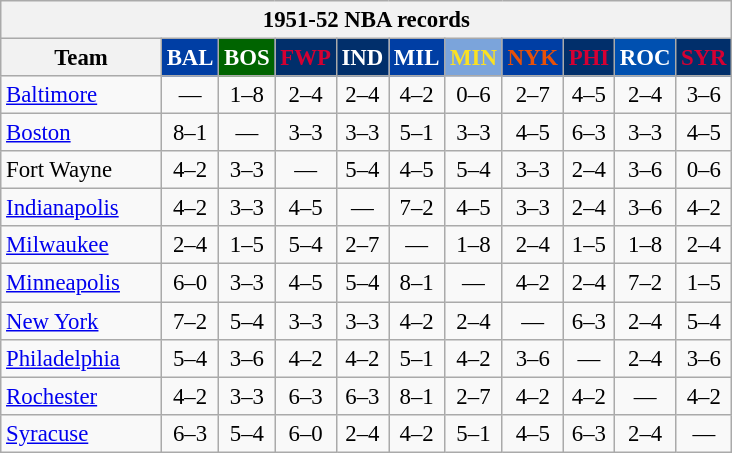<table class="wikitable" style="font-size:95%; text-align:center;">
<tr>
<th colspan=11>1951-52 NBA records</th>
</tr>
<tr>
<th width=100>Team</th>
<th style="background:#003EA4;color:#FFFFFF;width=35">BAL</th>
<th style="background:#006400;color:#FFFFFF;width=35">BOS</th>
<th style="background:#012F6B;color:#D40032;width=35">FWP</th>
<th style="background:#012F6B;color:#FFFFFF;width=35">IND</th>
<th style="background:#003EA4;color:#FFFFFF;width=35">MIL</th>
<th style="background:#7BA4DB;color:#FBE122;width=35">MIN</th>
<th style="background:#003EA4;color:#E85109;width=35">NYK</th>
<th style="background:#012F6B;color:#D50033;width=35">PHI</th>
<th style="background:#0050B0;color:#FFFFFF;width=35">ROC</th>
<th style="background:#012F6B;color:#D50033;width=35">SYR</th>
</tr>
<tr>
<td style="text-align:left;"><a href='#'>Baltimore</a></td>
<td>—</td>
<td>1–8</td>
<td>2–4</td>
<td>2–4</td>
<td>4–2</td>
<td>0–6</td>
<td>2–7</td>
<td>4–5</td>
<td>2–4</td>
<td>3–6</td>
</tr>
<tr>
<td style="text-align:left;"><a href='#'>Boston</a></td>
<td>8–1</td>
<td>—</td>
<td>3–3</td>
<td>3–3</td>
<td>5–1</td>
<td>3–3</td>
<td>4–5</td>
<td>6–3</td>
<td>3–3</td>
<td>4–5</td>
</tr>
<tr>
<td style="text-align:left;">Fort Wayne</td>
<td>4–2</td>
<td>3–3</td>
<td>—</td>
<td>5–4</td>
<td>4–5</td>
<td>5–4</td>
<td>3–3</td>
<td>2–4</td>
<td>3–6</td>
<td>0–6</td>
</tr>
<tr>
<td style="text-align:left;"><a href='#'>Indianapolis</a></td>
<td>4–2</td>
<td>3–3</td>
<td>4–5</td>
<td>—</td>
<td>7–2</td>
<td>4–5</td>
<td>3–3</td>
<td>2–4</td>
<td>3–6</td>
<td>4–2</td>
</tr>
<tr>
<td style="text-align:left;"><a href='#'>Milwaukee</a></td>
<td>2–4</td>
<td>1–5</td>
<td>5–4</td>
<td>2–7</td>
<td>—</td>
<td>1–8</td>
<td>2–4</td>
<td>1–5</td>
<td>1–8</td>
<td>2–4</td>
</tr>
<tr>
<td style="text-align:left;"><a href='#'>Minneapolis</a></td>
<td>6–0</td>
<td>3–3</td>
<td>4–5</td>
<td>5–4</td>
<td>8–1</td>
<td>—</td>
<td>4–2</td>
<td>2–4</td>
<td>7–2</td>
<td>1–5</td>
</tr>
<tr>
<td style="text-align:left;"><a href='#'>New York</a></td>
<td>7–2</td>
<td>5–4</td>
<td>3–3</td>
<td>3–3</td>
<td>4–2</td>
<td>2–4</td>
<td>—</td>
<td>6–3</td>
<td>2–4</td>
<td>5–4</td>
</tr>
<tr>
<td style="text-align:left;"><a href='#'>Philadelphia</a></td>
<td>5–4</td>
<td>3–6</td>
<td>4–2</td>
<td>4–2</td>
<td>5–1</td>
<td>4–2</td>
<td>3–6</td>
<td>—</td>
<td>2–4</td>
<td>3–6</td>
</tr>
<tr>
<td style="text-align:left;"><a href='#'>Rochester</a></td>
<td>4–2</td>
<td>3–3</td>
<td>6–3</td>
<td>6–3</td>
<td>8–1</td>
<td>2–7</td>
<td>4–2</td>
<td>4–2</td>
<td>—</td>
<td>4–2</td>
</tr>
<tr>
<td style="text-align:left;"><a href='#'>Syracuse</a></td>
<td>6–3</td>
<td>5–4</td>
<td>6–0</td>
<td>2–4</td>
<td>4–2</td>
<td>5–1</td>
<td>4–5</td>
<td>6–3</td>
<td>2–4</td>
<td>—</td>
</tr>
</table>
